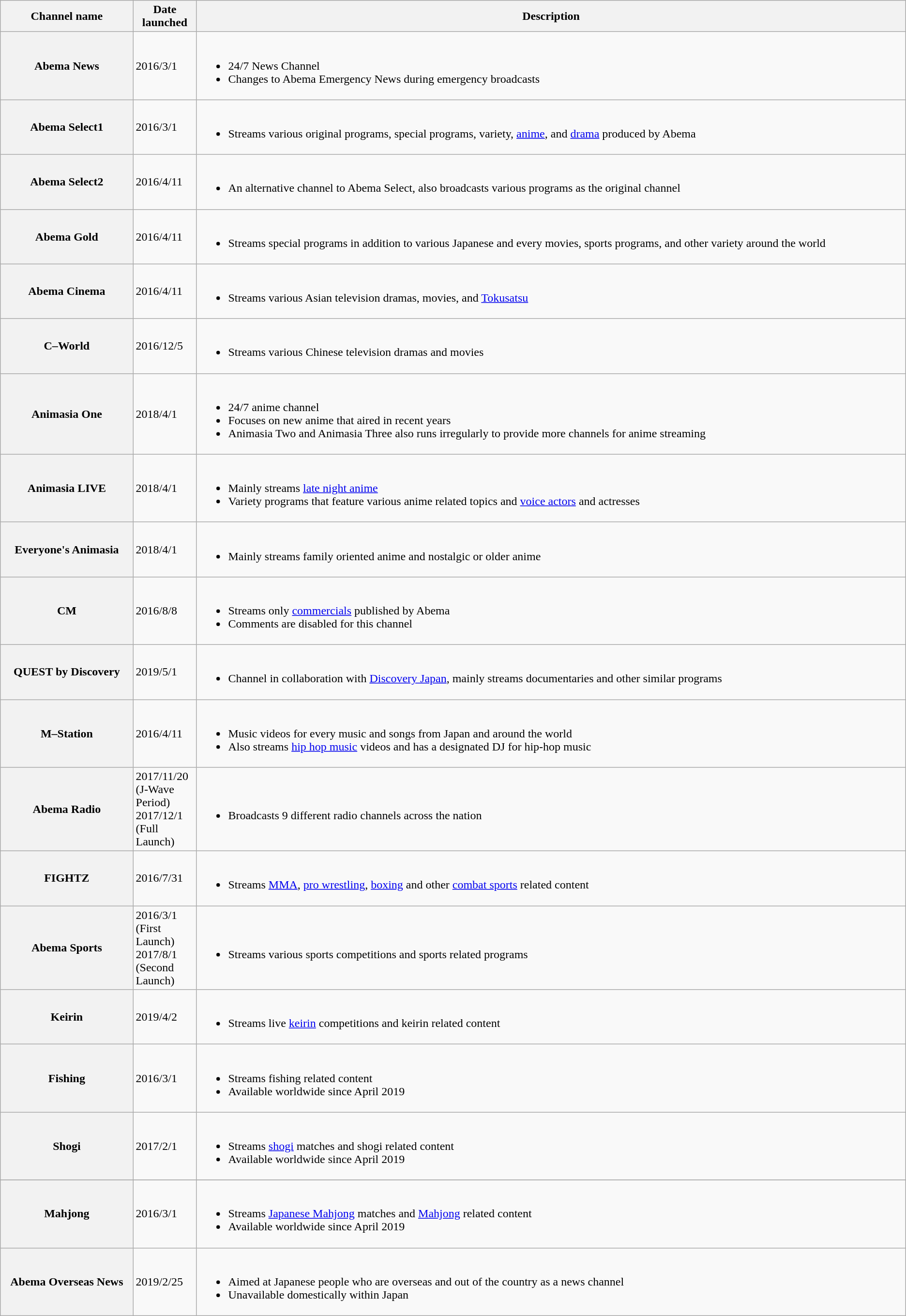<table class="wikitable sortable">
<tr>
<th class="unsortable">Channel name</th>
<th style="width:7%">Date launched</th>
<th class="unsortable">Description</th>
</tr>
<tr>
<th>Abema News</th>
<td>2016/3/1</td>
<td><br><ul><li>24/7 News Channel</li><li>Changes to Abema Emergency News during emergency broadcasts</li></ul></td>
</tr>
<tr>
<th>Abema Select1</th>
<td>2016/3/1</td>
<td><br><ul><li>Streams various original programs, special programs, variety, <a href='#'>anime</a>, and <a href='#'>drama</a> produced by Abema</li></ul></td>
</tr>
<tr>
<th>Abema Select2</th>
<td>2016/4/11</td>
<td><br><ul><li>An alternative channel to Abema Select, also broadcasts various programs as the original channel</li></ul></td>
</tr>
<tr>
<th>Abema Gold</th>
<td>2016/4/11</td>
<td><br><ul><li>Streams special programs in addition to various Japanese and every movies, sports programs, and other variety around the world</li></ul></td>
</tr>
<tr>
<th>Abema Cinema</th>
<td>2016/4/11</td>
<td><br><ul><li>Streams various Asian television dramas, movies, and <a href='#'>Tokusatsu</a></li></ul></td>
</tr>
<tr>
<th>C–World</th>
<td>2016/12/5</td>
<td><br><ul><li>Streams various Chinese television dramas and movies</li></ul></td>
</tr>
<tr>
<th>Animasia One</th>
<td>2018/4/1</td>
<td><br><ul><li>24/7 anime channel</li><li>Focuses on new anime that aired in recent years</li><li>Animasia Two and Animasia Three also runs irregularly to provide more channels for anime streaming</li></ul></td>
</tr>
<tr>
<th>Animasia LIVE</th>
<td>2018/4/1</td>
<td><br><ul><li>Mainly streams <a href='#'>late night anime</a></li><li>Variety programs that feature various anime related topics and <a href='#'>voice actors</a> and actresses</li></ul></td>
</tr>
<tr>
<th>Everyone's Animasia</th>
<td>2018/4/1</td>
<td><br><ul><li>Mainly streams family oriented anime and nostalgic or older anime</li></ul></td>
</tr>
<tr>
<th>CM</th>
<td>2016/8/8</td>
<td><br><ul><li>Streams only <a href='#'>commercials</a> published by Abema</li><li>Comments are disabled for this channel</li></ul></td>
</tr>
<tr>
<th>QUEST by Discovery</th>
<td>2019/5/1</td>
<td><br><ul><li>Channel in collaboration with <a href='#'>Discovery Japan</a>, mainly streams documentaries and other similar programs</li></ul></td>
</tr>
<tr>
<th>M–Station</th>
<td>2016/4/11</td>
<td><br><ul><li>Music videos for every music and songs from Japan and around the world</li><li>Also streams <a href='#'>hip hop music</a> videos and has a designated DJ for hip-hop music</li></ul></td>
</tr>
<tr>
<th>Abema Radio</th>
<td>2017/11/20 (J-Wave Period) <br> 2017/12/1 (Full Launch)</td>
<td><br><ul><li>Broadcasts 9 different radio channels across the nation</li></ul></td>
</tr>
<tr>
<th>FIGHTZ</th>
<td>2016/7/31</td>
<td><br><ul><li>Streams <a href='#'>MMA</a>, <a href='#'>pro wrestling</a>, <a href='#'>boxing</a> and other <a href='#'>combat sports</a> related content</li></ul></td>
</tr>
<tr>
<th>Abema Sports</th>
<td>2016/3/1 (First Launch) <br> 2017/8/1 (Second Launch)</td>
<td><br><ul><li>Streams various sports competitions and sports related programs</li></ul></td>
</tr>
<tr>
<th>Keirin</th>
<td>2019/4/2</td>
<td><br><ul><li>Streams live <a href='#'>keirin</a> competitions and keirin related content</li></ul></td>
</tr>
<tr>
<th>Fishing</th>
<td>2016/3/1</td>
<td><br><ul><li>Streams fishing related content</li><li>Available worldwide since April 2019</li></ul></td>
</tr>
<tr>
<th>Shogi</th>
<td>2017/2/1</td>
<td><br><ul><li>Streams <a href='#'>shogi</a> matches and shogi related content</li><li>Available worldwide since April 2019</li></ul></td>
</tr>
<tr>
</tr>
<tr>
<th>Mahjong</th>
<td>2016/3/1</td>
<td><br><ul><li>Streams <a href='#'>Japanese Mahjong</a> matches and <a href='#'>Mahjong</a> related content</li><li>Available worldwide since April 2019</li></ul></td>
</tr>
<tr>
<th>Abema Overseas News</th>
<td>2019/2/25</td>
<td><br><ul><li>Aimed at Japanese people who are overseas and out of the country as a news channel</li><li>Unavailable domestically within Japan</li></ul></td>
</tr>
</table>
